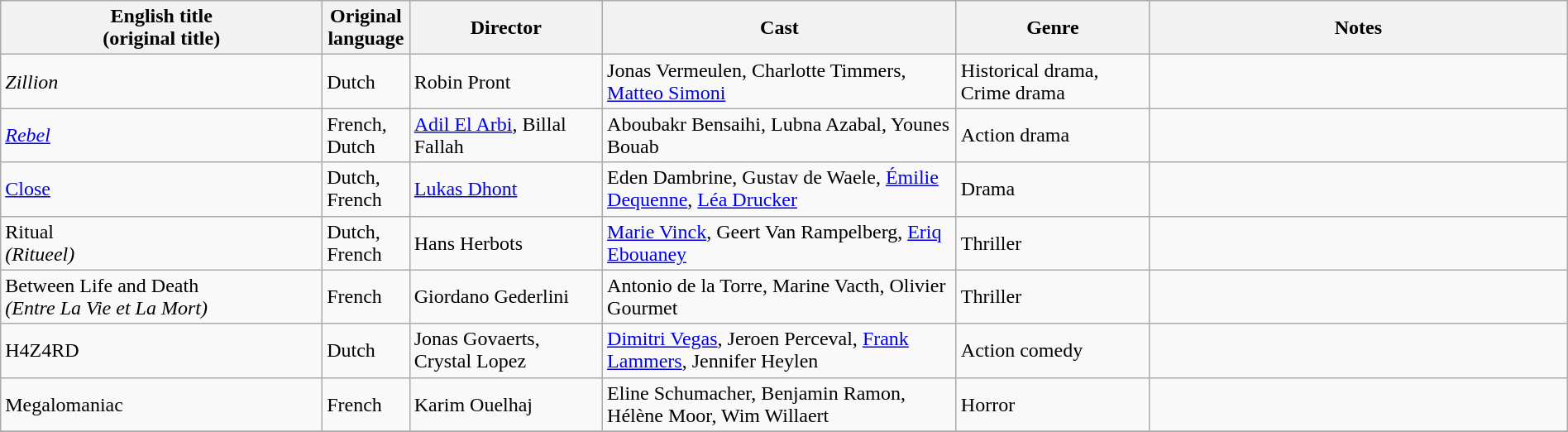<table class="wikitable" width= "100%">
<tr>
<th width=20%>English title <br> (original title)</th>
<th width=5%>Original language</th>
<th width=12%>Director</th>
<th width=22%>Cast</th>
<th width=12%>Genre</th>
<th width=26%>Notes</th>
</tr>
<tr>
<td><em>Zillion</em></td>
<td>Dutch</td>
<td>Robin Pront</td>
<td>Jonas Vermeulen, Charlotte Timmers, <a href='#'>Matteo Simoni</a></td>
<td>Historical drama, Crime drama</td>
<td></td>
</tr>
<tr>
<td><em><a href='#'>Rebel</a></td>
<td>French, Dutch</td>
<td><a href='#'>Adil El Arbi</a>, Billal Fallah</td>
<td>Aboubakr Bensaihi, Lubna Azabal, Younes Bouab</td>
<td>Action drama</td>
<td></td>
</tr>
<tr>
<td></em><a href='#'>Close</a><em></td>
<td>Dutch, French</td>
<td><a href='#'>Lukas Dhont</a></td>
<td>Eden Dambrine, Gustav de Waele, <a href='#'>Émilie Dequenne</a>, <a href='#'>Léa Drucker</a></td>
<td>Drama</td>
<td></td>
</tr>
<tr>
<td></em>Ritual<em> <br> (Ritueel)</td>
<td>Dutch, French</td>
<td>Hans Herbots</td>
<td><a href='#'>Marie Vinck</a>, Geert Van Rampelberg, <a href='#'>Eriq Ebouaney</a></td>
<td>Thriller</td>
<td></td>
</tr>
<tr>
<td></em>Between Life and Death<em> <br> (Entre La Vie et La Mort)</td>
<td>French</td>
<td>Giordano Gederlini</td>
<td>Antonio de la Torre, Marine Vacth, Olivier Gourmet</td>
<td>Thriller</td>
<td></td>
</tr>
<tr>
<td></em>H4Z4RD<em></td>
<td>Dutch</td>
<td>Jonas Govaerts, Crystal Lopez</td>
<td><a href='#'>Dimitri Vegas</a>, Jeroen Perceval, <a href='#'>Frank Lammers</a>, Jennifer Heylen</td>
<td>Action comedy</td>
<td></td>
</tr>
<tr>
<td></em>Megalomaniac<em></td>
<td>French</td>
<td>Karim Ouelhaj</td>
<td>Eline Schumacher, Benjamin Ramon, Hélène Moor, Wim Willaert</td>
<td>Horror</td>
<td></td>
</tr>
<tr>
</tr>
</table>
